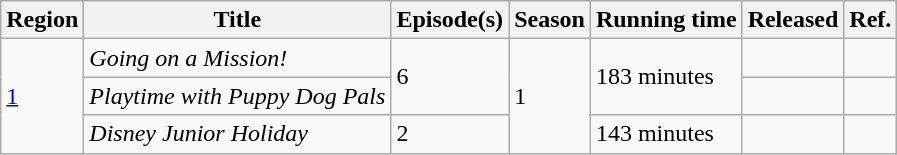<table class="wikitable">
<tr>
<th>Region</th>
<th>Title</th>
<th>Episode(s)</th>
<th>Season</th>
<th>Running time</th>
<th>Released</th>
<th>Ref.</th>
</tr>
<tr>
<td rowspan="3"><a href='#'>1</a></td>
<td><em>Going on a Mission!</em></td>
<td rowspan="2">6</td>
<td rowspan="3">1</td>
<td rowspan="2">183 minutes</td>
<td></td>
<td></td>
</tr>
<tr>
<td><em>Playtime with Puppy Dog Pals</em></td>
<td></td>
<td></td>
</tr>
<tr>
<td><em>Disney Junior Holiday</em></td>
<td rowspan="1">2</td>
<td rowspan-"1">143 minutes</td>
<td></td>
<td></td>
</tr>
</table>
